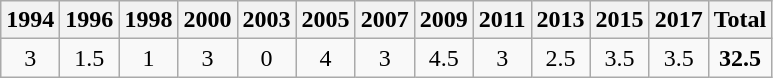<table class="wikitable" style="text-align:center">
<tr>
<th>1994</th>
<th>1996</th>
<th>1998</th>
<th>2000</th>
<th>2003</th>
<th>2005</th>
<th>2007</th>
<th>2009</th>
<th>2011</th>
<th>2013</th>
<th>2015</th>
<th>2017</th>
<th>Total</th>
</tr>
<tr>
<td>3</td>
<td>1.5</td>
<td>1</td>
<td>3</td>
<td>0</td>
<td>4</td>
<td>3</td>
<td>4.5</td>
<td>3</td>
<td>2.5</td>
<td>3.5</td>
<td>3.5</td>
<td><strong>32.5</strong></td>
</tr>
</table>
